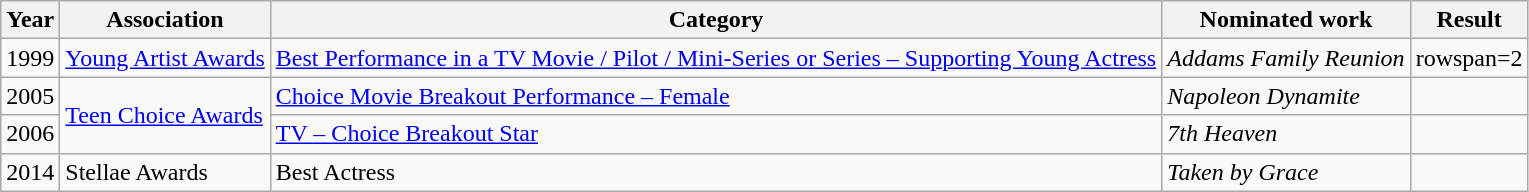<table class="wikitable sortable">
<tr>
<th>Year</th>
<th>Association</th>
<th>Category</th>
<th>Nominated work</th>
<th>Result</th>
</tr>
<tr>
<td>1999</td>
<td><a href='#'>Young Artist Awards</a></td>
<td><a href='#'>Best Performance in a TV Movie / Pilot / Mini-Series or Series – Supporting Young Actress</a></td>
<td><em>Addams Family Reunion</em></td>
<td>rowspan=2 </td>
</tr>
<tr>
<td>2005</td>
<td rowspan=2><a href='#'>Teen Choice Awards</a></td>
<td><a href='#'>Choice Movie Breakout Performance – Female</a></td>
<td><em>Napoleon Dynamite</em></td>
</tr>
<tr>
<td>2006</td>
<td><a href='#'>TV – Choice Breakout Star</a></td>
<td><em>7th Heaven</em></td>
<td></td>
</tr>
<tr>
<td>2014</td>
<td>Stellae Awards</td>
<td>Best Actress</td>
<td><em>Taken by Grace</em></td>
<td></td>
</tr>
</table>
